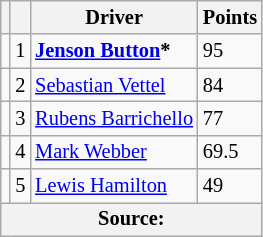<table class="wikitable" style="font-size: 85%;">
<tr>
<th></th>
<th></th>
<th>Driver</th>
<th>Points</th>
</tr>
<tr>
<td></td>
<td align="center">1</td>
<td> <strong><a href='#'>Jenson Button</a>*</strong></td>
<td>95</td>
</tr>
<tr>
<td></td>
<td align="center">2</td>
<td> <a href='#'>Sebastian Vettel</a></td>
<td>84</td>
</tr>
<tr>
<td></td>
<td align="center">3</td>
<td> <a href='#'>Rubens Barrichello</a></td>
<td>77</td>
</tr>
<tr>
<td></td>
<td align="center">4</td>
<td> <a href='#'>Mark Webber</a></td>
<td>69.5</td>
</tr>
<tr>
<td></td>
<td align="center">5</td>
<td> <a href='#'>Lewis Hamilton</a></td>
<td>49</td>
</tr>
<tr>
<th colspan=4>Source: </th>
</tr>
</table>
